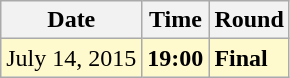<table class="wikitable">
<tr>
<th>Date</th>
<th>Time</th>
<th>Round</th>
</tr>
<tr style=background:lemonchiffon>
<td>July 14, 2015</td>
<td><strong>19:00</strong></td>
<td><strong>Final</strong></td>
</tr>
</table>
